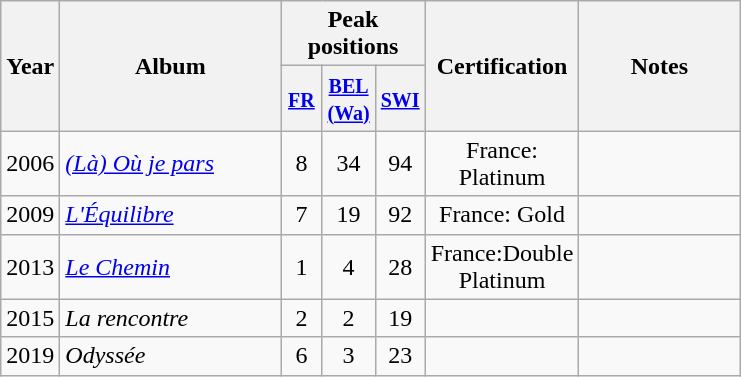<table class="wikitable">
<tr>
<th align="center" rowspan="2" width="10">Year</th>
<th align="center" rowspan="2" width="140">Album</th>
<th align="center" colspan="3">Peak positions</th>
<th align="center" rowspan="2" width="40">Certification</th>
<th align="center" rowspan="2" width="100">Notes</th>
</tr>
<tr>
<th width="20"><small><a href='#'>FR</a></small><br></th>
<th width="20"><small><a href='#'>BEL <br>(Wa)</a></small><br></th>
<th width="20"><small><a href='#'>SWI</a></small><br></th>
</tr>
<tr>
<td align="center">2006</td>
<td><em><a href='#'>(Là) Où je pars</a></em></td>
<td align="center">8</td>
<td align="center">34</td>
<td align="center">94</td>
<td align="center">France: Platinum</td>
<td></td>
</tr>
<tr>
<td align="center">2009</td>
<td><em><a href='#'>L'Équilibre</a></em></td>
<td align="center">7</td>
<td align="center">19</td>
<td align="center">92</td>
<td align="center">France: Gold</td>
<td></td>
</tr>
<tr>
<td align="center">2013</td>
<td><em><a href='#'>Le Chemin</a></em></td>
<td align="center">1</td>
<td align="center">4</td>
<td align="center">28</td>
<td align="center">France:Double Platinum</td>
<td></td>
</tr>
<tr>
<td align="center">2015</td>
<td><em>La rencontre</em></td>
<td align="center">2</td>
<td align="center">2</td>
<td align="center">19</td>
<td align="center"></td>
<td></td>
</tr>
<tr>
<td align="center">2019</td>
<td><em>Odyssée</em></td>
<td align="center">6<br></td>
<td align="center">3</td>
<td align="center">23</td>
<td align="center"></td>
<td></td>
</tr>
</table>
